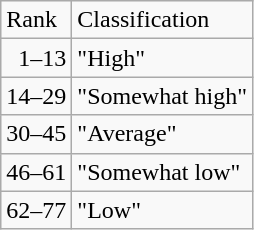<table class="wikitable" ---valign="top">
<tr>
<td>Rank</td>
<td>Classification</td>
</tr>
<tr>
<td>  1–13</td>
<td>"High"</td>
</tr>
<tr>
<td>14–29</td>
<td>"Somewhat high"</td>
</tr>
<tr>
<td>30–45</td>
<td>"Average"</td>
</tr>
<tr>
<td>46–61</td>
<td>"Somewhat low"</td>
</tr>
<tr>
<td>62–77</td>
<td>"Low"</td>
</tr>
</table>
